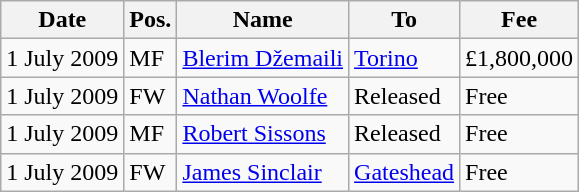<table class="wikitable">
<tr>
<th>Date</th>
<th>Pos.</th>
<th>Name</th>
<th>To</th>
<th>Fee</th>
</tr>
<tr>
<td>1 July 2009</td>
<td>MF</td>
<td> <a href='#'>Blerim Džemaili</a></td>
<td> <a href='#'>Torino</a></td>
<td>£1,800,000</td>
</tr>
<tr>
<td>1 July 2009</td>
<td>FW</td>
<td> <a href='#'>Nathan Woolfe</a></td>
<td>Released</td>
<td>Free</td>
</tr>
<tr>
<td>1 July 2009</td>
<td>MF</td>
<td> <a href='#'>Robert Sissons</a></td>
<td>Released</td>
<td>Free</td>
</tr>
<tr>
<td>1 July 2009</td>
<td>FW</td>
<td> <a href='#'>James Sinclair</a></td>
<td> <a href='#'>Gateshead</a></td>
<td>Free</td>
</tr>
</table>
